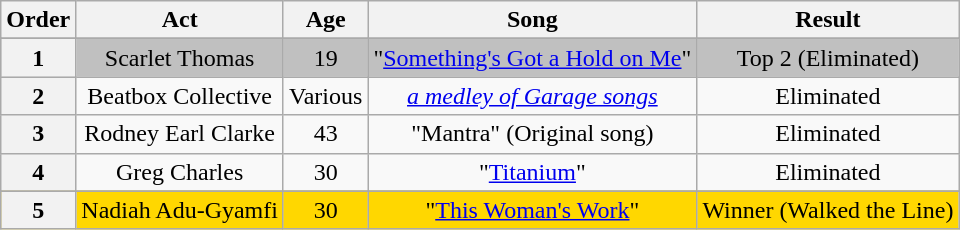<table class="wikitable plainrowheaders" style="text-align:center;">
<tr>
<th scope="col">Order</th>
<th scope="col">Act</th>
<th scope="col">Age</th>
<th scope="col">Song</th>
<th scope="col">Result</th>
</tr>
<tr>
</tr>
<tr style="background:silver;">
<th>1</th>
<td>Scarlet Thomas</td>
<td>19</td>
<td>"<a href='#'>Something's Got a Hold on Me</a>"</td>
<td>Top 2 (Eliminated)</td>
</tr>
<tr>
<th>2</th>
<td>Beatbox Collective</td>
<td>Various</td>
<td><em><a href='#'>a medley of Garage songs</a></em></td>
<td>Eliminated</td>
</tr>
<tr>
<th>3</th>
<td>Rodney Earl Clarke</td>
<td>43</td>
<td>"Mantra" (Original song)</td>
<td>Eliminated</td>
</tr>
<tr>
<th>4</th>
<td>Greg Charles</td>
<td>30</td>
<td>"<a href='#'>Titanium</a>"</td>
<td>Eliminated</td>
</tr>
<tr>
</tr>
<tr style="background:gold;">
<th>5</th>
<td>Nadiah Adu-Gyamfi</td>
<td>30</td>
<td>"<a href='#'>This Woman's Work</a>"</td>
<td>Winner (Walked the Line)</td>
</tr>
</table>
